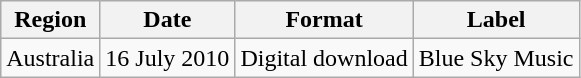<table class=wikitable>
<tr>
<th scope="col">Region</th>
<th scope="col">Date</th>
<th scope="col">Format</th>
<th scope="col">Label</th>
</tr>
<tr>
<td>Australia</td>
<td>16 July 2010</td>
<td>Digital download</td>
<td>Blue Sky Music</td>
</tr>
</table>
